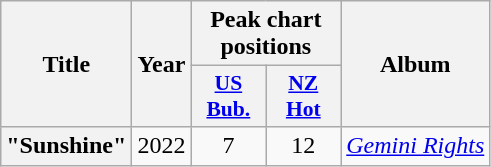<table class="wikitable plainrowheaders" style="text-align:center;">
<tr>
<th rowspan="2">Title</th>
<th rowspan="2">Year</th>
<th colspan="2">Peak chart positions</th>
<th rowspan="2">Album</th>
</tr>
<tr>
<th scope="col" style="width:3em;font-size:90%;"><a href='#'>US<br>Bub.</a><br></th>
<th scope="col" style="width:3em;font-size:90%;"><a href='#'>NZ<br>Hot</a><br></th>
</tr>
<tr>
<th scope="row">"Sunshine"<br></th>
<td>2022</td>
<td>7</td>
<td>12</td>
<td><em><a href='#'>Gemini Rights</a></em></td>
</tr>
</table>
